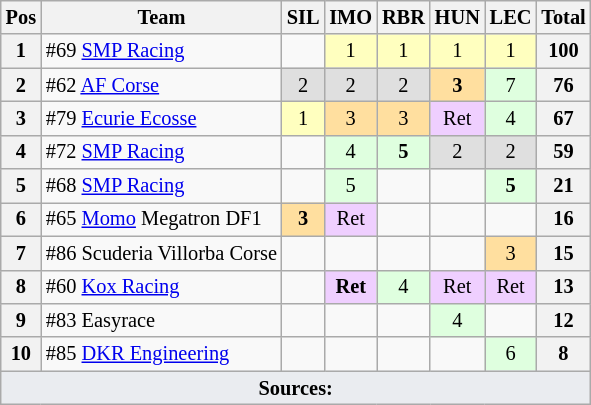<table class="wikitable" style="font-size: 85%; text-align:center">
<tr>
<th>Pos</th>
<th>Team</th>
<th>SIL<br></th>
<th>IMO<br></th>
<th>RBR<br></th>
<th>HUN<br></th>
<th>LEC<br></th>
<th>Total</th>
</tr>
<tr>
<th>1</th>
<td align=left>#69 <a href='#'>SMP Racing</a></td>
<td></td>
<td style="background:#FFFFBF;">1</td>
<td style="background:#FFFFBF;">1</td>
<td style="background:#FFFFBF;">1</td>
<td style="background:#FFFFBF;">1</td>
<th>100</th>
</tr>
<tr>
<th>2</th>
<td align=left>#62 <a href='#'>AF Corse</a></td>
<td style="background:#DFDFDF;">2</td>
<td style="background:#DFDFDF;">2</td>
<td style="background:#DFDFDF;">2</td>
<td style="background:#FFDF9F;"><strong>3</strong></td>
<td style="background:#DFFFDF;">7</td>
<th>76</th>
</tr>
<tr>
<th>3</th>
<td align=left>#79 <a href='#'>Ecurie Ecosse</a></td>
<td style="background:#FFFFBF;">1</td>
<td style="background:#FFDF9F;">3</td>
<td style="background:#FFDF9F;">3</td>
<td style="background:#EFCFFF;">Ret</td>
<td style="background:#DFFFDF;">4</td>
<th>67</th>
</tr>
<tr>
<th>4</th>
<td align=left>#72 <a href='#'>SMP Racing</a></td>
<td></td>
<td style="background:#DFFFDF;">4</td>
<td style="background:#DFFFDF;"><strong>5</strong></td>
<td style="background:#DFDFDF;">2</td>
<td style="background:#DFDFDF;">2</td>
<th>59</th>
</tr>
<tr>
<th>5</th>
<td align=left>#68 <a href='#'>SMP Racing</a></td>
<td></td>
<td style="background:#DFFFDF;">5</td>
<td></td>
<td></td>
<td style="background:#DFFFDF;"><strong>5</strong></td>
<th>21</th>
</tr>
<tr>
<th>6</th>
<td align=left>#65 <a href='#'>Momo</a> Megatron DF1</td>
<td style="background:#FFDF9F;"><strong>3</strong></td>
<td style="background:#EFCFFF;">Ret</td>
<td></td>
<td></td>
<td></td>
<th>16</th>
</tr>
<tr>
<th>7</th>
<td align=left>#86 Scuderia Villorba Corse</td>
<td></td>
<td></td>
<td></td>
<td></td>
<td style="background:#FFDF9F;">3</td>
<th>15</th>
</tr>
<tr>
<th>8</th>
<td align=left>#60 <a href='#'>Kox Racing</a></td>
<td></td>
<td style="background:#EFCFFF;"><strong>Ret</strong></td>
<td style="background:#DFFFDF;">4</td>
<td style="background:#EFCFFF;">Ret</td>
<td style="background:#EFCFFF;">Ret</td>
<th>13</th>
</tr>
<tr>
<th>9</th>
<td align=left>#83 Easyrace</td>
<td></td>
<td></td>
<td></td>
<td style="background:#DFFFDF;">4</td>
<td></td>
<th>12</th>
</tr>
<tr>
<th>10</th>
<td align=left>#85 <a href='#'>DKR Engineering</a></td>
<td></td>
<td></td>
<td></td>
<td></td>
<td style="background:#DFFFDF;">6</td>
<th>8</th>
</tr>
<tr class="sortbottom">
<td colspan="8" style="background-color:#EAECF0;text-align:center"><strong>Sources:</strong></td>
</tr>
</table>
